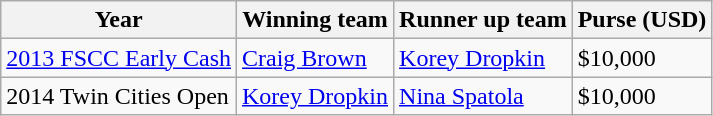<table class="wikitable">
<tr>
<th>Year</th>
<th>Winning team</th>
<th>Runner up team</th>
<th>Purse (USD)</th>
</tr>
<tr>
<td><a href='#'>2013 FSCC Early Cash</a></td>
<td> <a href='#'>Craig Brown</a></td>
<td> <a href='#'>Korey Dropkin</a></td>
<td>$10,000</td>
</tr>
<tr>
<td>2014 Twin Cities Open</td>
<td> <a href='#'>Korey Dropkin</a></td>
<td> <a href='#'>Nina Spatola</a></td>
<td>$10,000</td>
</tr>
</table>
